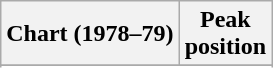<table class="wikitable sortable plainrowheaders" style="text-align:center">
<tr>
<th>Chart (1978–79)</th>
<th>Peak<br>position</th>
</tr>
<tr>
</tr>
<tr>
</tr>
<tr>
</tr>
</table>
